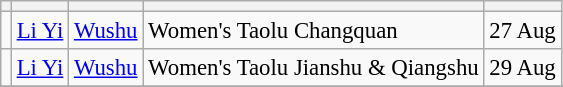<table class="wikitable sortable " style="font-size: 95%;">
<tr>
<th></th>
<th></th>
<th></th>
<th></th>
<th></th>
</tr>
<tr>
<td></td>
<td><a href='#'>Li Yi</a></td>
<td><a href='#'>Wushu</a></td>
<td>Women's Taolu Changquan</td>
<td>27 Aug</td>
</tr>
<tr>
<td></td>
<td><a href='#'>Li Yi</a></td>
<td><a href='#'>Wushu</a></td>
<td>Women's Taolu Jianshu & Qiangshu</td>
<td>29 Aug</td>
</tr>
<tr>
</tr>
</table>
